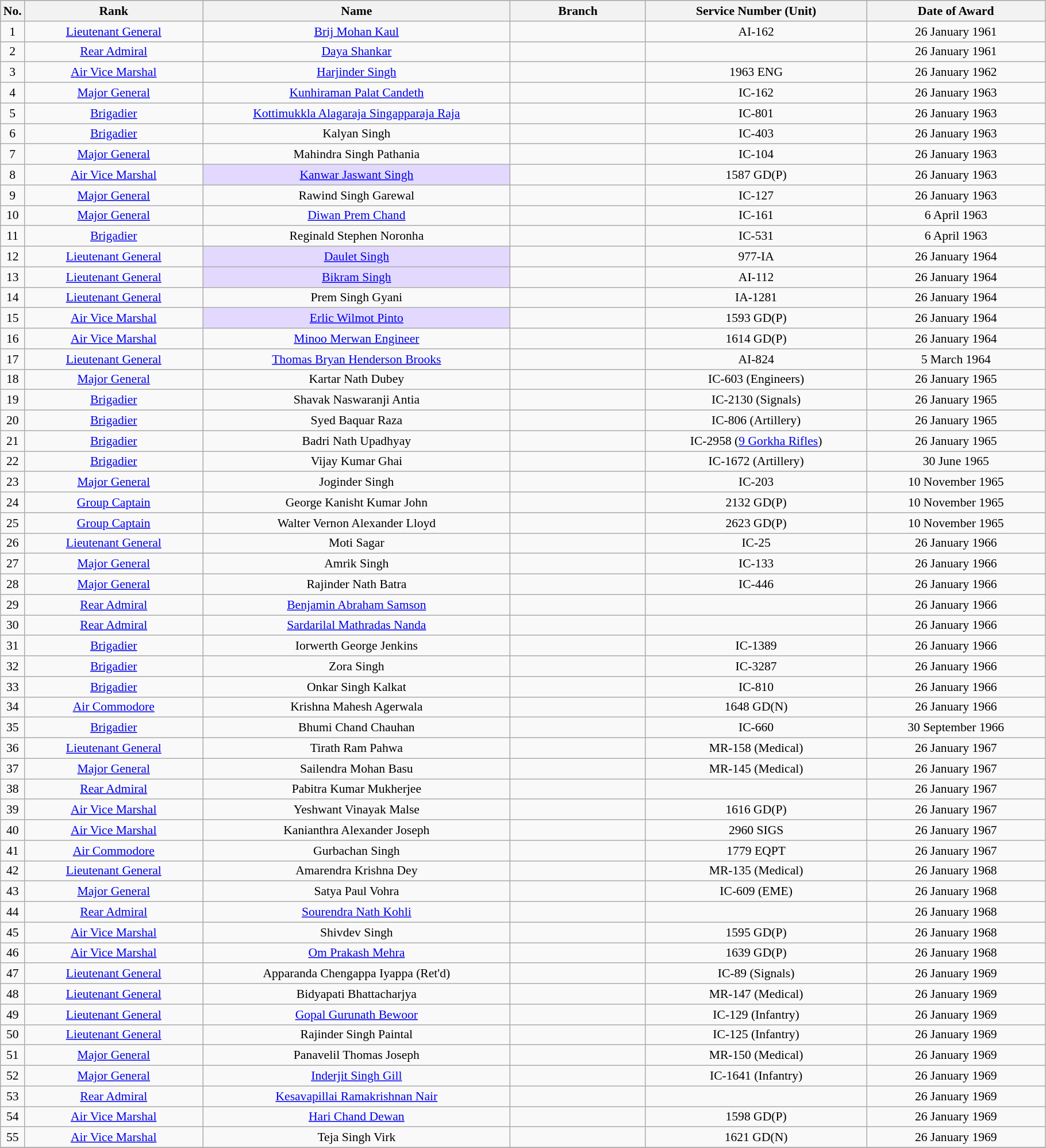<table class="wikitable sortable" style="text-align:center;font-size:90%">
<tr style="background:#cccccc">
<th scope="col" style="width: 10px;">No.</th>
<th scope="col" style="width: 200px;">Rank</th>
<th scope="col" style="width: 350px;">Name</th>
<th scope="col" style="width: 150px;">Branch</th>
<th scope="col" style="width: 250px;">Service Number (Unit)</th>
<th scope="col" style="width: 200px;">Date of Award</th>
</tr>
<tr>
<td>1</td>
<td><a href='#'>Lieutenant General</a></td>
<td><a href='#'>Brij Mohan Kaul</a></td>
<td></td>
<td>AI-162</td>
<td>26 January 1961</td>
</tr>
<tr>
<td>2</td>
<td><a href='#'>Rear Admiral</a></td>
<td><a href='#'>Daya Shankar</a> </td>
<td></td>
<td></td>
<td>26 January 1961</td>
</tr>
<tr>
<td>3</td>
<td><a href='#'>Air Vice Marshal</a></td>
<td><a href='#'>Harjinder Singh</a></td>
<td></td>
<td>1963 ENG</td>
<td>26 January 1962</td>
</tr>
<tr>
<td>4</td>
<td><a href='#'>Major General</a></td>
<td><a href='#'>Kunhiraman Palat Candeth</a></td>
<td></td>
<td>IC-162</td>
<td>26 January 1963</td>
</tr>
<tr>
<td>5</td>
<td><a href='#'>Brigadier</a></td>
<td><a href='#'>Kottimukkla Alagaraja Singapparaja Raja</a></td>
<td></td>
<td>IC-801</td>
<td>26 January 1963</td>
</tr>
<tr>
<td>6</td>
<td><a href='#'>Brigadier</a></td>
<td>Kalyan Singh</td>
<td></td>
<td>IC-403</td>
<td>26 January 1963</td>
</tr>
<tr>
<td>7</td>
<td><a href='#'>Major General</a></td>
<td>Mahindra Singh Pathania</td>
<td></td>
<td>IC-104</td>
<td>26 January 1963</td>
</tr>
<tr>
<td>8</td>
<td><a href='#'>Air Vice Marshal</a></td>
<td style="background:#e3d9ff;"><a href='#'>Kanwar Jaswant Singh</a></td>
<td></td>
<td>1587 GD(P)</td>
<td>26 January 1963</td>
</tr>
<tr>
<td>9</td>
<td><a href='#'>Major General</a></td>
<td>Rawind Singh Garewal </td>
<td></td>
<td>IC-127</td>
<td>26 January 1963</td>
</tr>
<tr>
<td>10</td>
<td><a href='#'>Major General</a></td>
<td><a href='#'>Diwan Prem Chand</a></td>
<td></td>
<td>IC-161</td>
<td>6 April 1963</td>
</tr>
<tr>
<td>11</td>
<td><a href='#'>Brigadier</a></td>
<td>Reginald Stephen Noronha </td>
<td></td>
<td>IC-531</td>
<td>6 April 1963</td>
</tr>
<tr>
<td>12</td>
<td><a href='#'>Lieutenant General</a></td>
<td style="background:#e3d9ff;"><a href='#'>Daulet Singh</a></td>
<td></td>
<td>977-IA</td>
<td>26 January 1964</td>
</tr>
<tr>
<td>13</td>
<td><a href='#'>Lieutenant General</a></td>
<td style="background:#e3d9ff;"><a href='#'>Bikram Singh</a></td>
<td></td>
<td>AI-112</td>
<td>26 January 1964</td>
</tr>
<tr>
<td>14</td>
<td><a href='#'>Lieutenant General</a></td>
<td>Prem Singh Gyani</td>
<td></td>
<td>IA-1281</td>
<td>26 January 1964</td>
</tr>
<tr>
<td>15</td>
<td><a href='#'>Air Vice Marshal</a></td>
<td style="background:#e3d9ff;"><a href='#'>Erlic Wilmot Pinto</a></td>
<td></td>
<td>1593 GD(P)</td>
<td>26 January 1964</td>
</tr>
<tr>
<td>16</td>
<td><a href='#'>Air Vice Marshal</a></td>
<td><a href='#'>Minoo Merwan Engineer</a> </td>
<td></td>
<td>1614 GD(P)</td>
<td>26 January 1964</td>
</tr>
<tr>
<td>17</td>
<td><a href='#'>Lieutenant General</a></td>
<td><a href='#'>Thomas Bryan Henderson Brooks</a></td>
<td></td>
<td>AI-824</td>
<td>5 March 1964</td>
</tr>
<tr>
<td>18</td>
<td><a href='#'>Major General</a></td>
<td>Kartar Nath Dubey</td>
<td></td>
<td>IC-603 (Engineers)</td>
<td>26 January 1965</td>
</tr>
<tr>
<td>19</td>
<td><a href='#'>Brigadier</a></td>
<td>Shavak Naswaranji Antia</td>
<td></td>
<td>IC-2130 (Signals)</td>
<td>26 January 1965</td>
</tr>
<tr>
<td>20</td>
<td><a href='#'>Brigadier</a></td>
<td>Syed Baquar Raza</td>
<td></td>
<td>IC-806 (Artillery)</td>
<td>26 January 1965</td>
</tr>
<tr>
<td>21</td>
<td><a href='#'>Brigadier</a></td>
<td>Badri Nath Upadhyay</td>
<td></td>
<td>IC-2958 (<a href='#'>9 Gorkha Rifles</a>)</td>
<td>26 January 1965</td>
</tr>
<tr>
<td>22</td>
<td><a href='#'>Brigadier</a></td>
<td>Vijay Kumar Ghai</td>
<td></td>
<td>IC-1672 (Artillery)</td>
<td>30 June 1965</td>
</tr>
<tr>
<td>23</td>
<td><a href='#'>Major General</a></td>
<td>Joginder Singh</td>
<td></td>
<td>IC-203</td>
<td>10 November 1965</td>
</tr>
<tr>
<td>24</td>
<td><a href='#'>Group Captain</a></td>
<td>George Kanisht Kumar John</td>
<td></td>
<td>2132 GD(P)</td>
<td>10 November 1965</td>
</tr>
<tr>
<td>25</td>
<td><a href='#'>Group Captain</a></td>
<td>Walter Vernon Alexander Lloyd</td>
<td></td>
<td>2623 GD(P)</td>
<td>10 November 1965</td>
</tr>
<tr>
<td>26</td>
<td><a href='#'>Lieutenant General</a></td>
<td>Moti Sagar</td>
<td></td>
<td>IC-25</td>
<td>26 January 1966</td>
</tr>
<tr>
<td>27</td>
<td><a href='#'>Major General</a></td>
<td>Amrik Singh </td>
<td></td>
<td>IC-133</td>
<td>26 January 1966</td>
</tr>
<tr>
<td>28</td>
<td><a href='#'>Major General</a></td>
<td>Rajinder Nath Batra</td>
<td></td>
<td>IC-446</td>
<td>26 January 1966</td>
</tr>
<tr>
<td>29</td>
<td><a href='#'>Rear Admiral</a></td>
<td><a href='#'>Benjamin Abraham Samson</a></td>
<td></td>
<td></td>
<td>26 January 1966</td>
</tr>
<tr>
<td>30</td>
<td><a href='#'>Rear Admiral</a></td>
<td><a href='#'>Sardarilal Mathradas Nanda</a></td>
<td></td>
<td></td>
<td>26 January 1966</td>
</tr>
<tr>
<td>31</td>
<td><a href='#'>Brigadier</a></td>
<td>Iorwerth George Jenkins </td>
<td></td>
<td>IC-1389</td>
<td>26 January 1966</td>
</tr>
<tr>
<td>32</td>
<td><a href='#'>Brigadier</a></td>
<td>Zora Singh</td>
<td></td>
<td>IC-3287</td>
<td>26 January 1966</td>
</tr>
<tr>
<td>33</td>
<td><a href='#'>Brigadier</a></td>
<td>Onkar Singh Kalkat</td>
<td></td>
<td>IC-810</td>
<td>26 January 1966</td>
</tr>
<tr>
<td>34</td>
<td><a href='#'>Air Commodore</a></td>
<td>Krishna Mahesh Agerwala</td>
<td></td>
<td>1648 GD(N)</td>
<td>26 January 1966</td>
</tr>
<tr>
<td>35</td>
<td><a href='#'>Brigadier</a></td>
<td>Bhumi Chand Chauhan</td>
<td></td>
<td>IC-660</td>
<td>30 September 1966</td>
</tr>
<tr>
<td>36</td>
<td><a href='#'>Lieutenant General</a></td>
<td>Tirath Ram Pahwa</td>
<td></td>
<td>MR-158 (Medical)</td>
<td>26 January 1967</td>
</tr>
<tr>
<td>37</td>
<td><a href='#'>Major General</a></td>
<td>Sailendra Mohan Basu</td>
<td></td>
<td>MR-145 (Medical)</td>
<td>26 January 1967</td>
</tr>
<tr>
<td>38</td>
<td><a href='#'>Rear Admiral</a></td>
<td>Pabitra Kumar Mukherjee</td>
<td></td>
<td></td>
<td>26 January 1967</td>
</tr>
<tr>
<td>39</td>
<td><a href='#'>Air Vice Marshal</a></td>
<td>Yeshwant Vinayak Malse</td>
<td></td>
<td>1616 GD(P)</td>
<td>26 January 1967</td>
</tr>
<tr>
<td>40</td>
<td><a href='#'>Air Vice Marshal</a></td>
<td>Kanianthra Alexander Joseph</td>
<td></td>
<td>2960 SIGS</td>
<td>26 January 1967</td>
</tr>
<tr>
<td>41</td>
<td><a href='#'>Air Commodore</a></td>
<td>Gurbachan Singh</td>
<td></td>
<td>1779 EQPT</td>
<td>26 January 1967</td>
</tr>
<tr>
<td>42</td>
<td><a href='#'>Lieutenant General</a></td>
<td>Amarendra Krishna Dey</td>
<td></td>
<td>MR-135 (Medical)</td>
<td>26 January 1968</td>
</tr>
<tr>
<td>43</td>
<td><a href='#'>Major General</a></td>
<td>Satya Paul Vohra</td>
<td></td>
<td>IC-609 (EME)</td>
<td>26 January 1968</td>
</tr>
<tr>
<td>44</td>
<td><a href='#'>Rear Admiral</a></td>
<td><a href='#'>Sourendra Nath Kohli</a></td>
<td></td>
<td></td>
<td>26 January 1968</td>
</tr>
<tr>
<td>45</td>
<td><a href='#'>Air Vice Marshal</a></td>
<td>Shivdev Singh</td>
<td></td>
<td>1595 GD(P)</td>
<td>26 January 1968</td>
</tr>
<tr>
<td>46</td>
<td><a href='#'>Air Vice Marshal</a></td>
<td><a href='#'>Om Prakash Mehra</a></td>
<td></td>
<td>1639 GD(P)</td>
<td>26 January 1968</td>
</tr>
<tr>
<td>47</td>
<td><a href='#'>Lieutenant General</a></td>
<td>Apparanda Chengappa Iyappa (Ret'd)</td>
<td></td>
<td>IC-89 (Signals)</td>
<td>26 January 1969</td>
</tr>
<tr>
<td>48</td>
<td><a href='#'>Lieutenant General</a></td>
<td>Bidyapati Bhattacharjya</td>
<td></td>
<td>MR-147 (Medical)</td>
<td>26 January 1969</td>
</tr>
<tr>
<td>49</td>
<td><a href='#'>Lieutenant General</a></td>
<td><a href='#'>Gopal Gurunath Bewoor</a></td>
<td></td>
<td>IC-129 (Infantry)</td>
<td>26 January 1969</td>
</tr>
<tr>
<td>50</td>
<td><a href='#'>Lieutenant General</a></td>
<td>Rajinder Singh Paintal</td>
<td></td>
<td>IC-125 (Infantry)</td>
<td>26 January 1969</td>
</tr>
<tr>
<td>51</td>
<td><a href='#'>Major General</a></td>
<td>Panavelil Thomas Joseph </td>
<td></td>
<td>MR-150 (Medical)</td>
<td>26 January 1969</td>
</tr>
<tr>
<td>52</td>
<td><a href='#'>Major General</a></td>
<td><a href='#'>Inderjit Singh Gill</a> </td>
<td></td>
<td>IC-1641 (Infantry)</td>
<td>26 January 1969</td>
</tr>
<tr>
<td>53</td>
<td><a href='#'>Rear Admiral</a></td>
<td><a href='#'>Kesavapillai Ramakrishnan Nair</a></td>
<td></td>
<td></td>
<td>26 January 1969</td>
</tr>
<tr>
<td>54</td>
<td><a href='#'>Air Vice Marshal</a></td>
<td><a href='#'>Hari Chand Dewan</a></td>
<td></td>
<td>1598 GD(P)</td>
<td>26 January 1969</td>
</tr>
<tr>
<td>55</td>
<td><a href='#'>Air Vice Marshal</a></td>
<td>Teja Singh Virk</td>
<td></td>
<td>1621 GD(N)</td>
<td>26 January 1969</td>
</tr>
<tr>
</tr>
</table>
